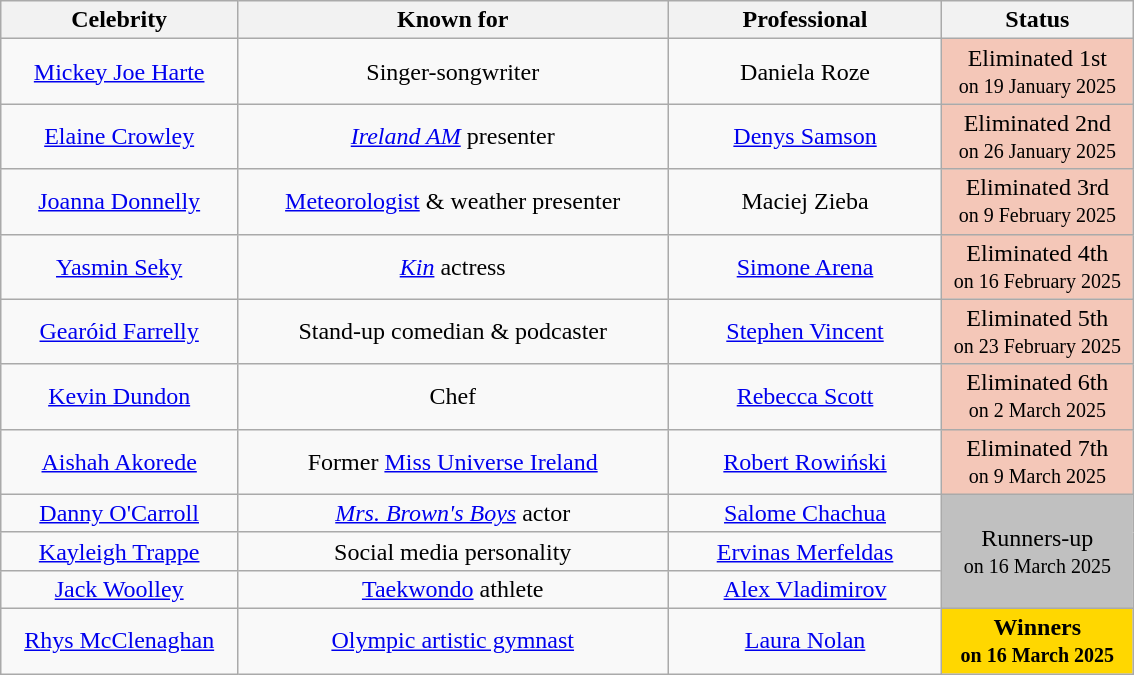<table class="wikitable" style="margin: auto; text-align: center;">
<tr>
<th style="width:150px;">Celebrity</th>
<th style="width:280px;">Known for</th>
<th style="width:175px;">Professional</th>
<th style="width:120px;">Status</th>
</tr>
<tr>
<td><a href='#'>Mickey Joe Harte</a></td>
<td>Singer-songwriter</td>
<td>Daniela Roze</td>
<td bgcolor="#f4c7b8">Eliminated 1st<br><small>on 19 January 2025</small></td>
</tr>
<tr>
<td><a href='#'>Elaine Crowley</a></td>
<td><em><a href='#'>Ireland AM</a></em> presenter</td>
<td><a href='#'>Denys Samson</a></td>
<td bgcolor="#f4c7b8">Eliminated 2nd<br><small>on 26 January 2025</small></td>
</tr>
<tr>
<td><a href='#'>Joanna Donnelly</a></td>
<td><a href='#'>Meteorologist</a> & weather presenter</td>
<td>Maciej Zieba</td>
<td bgcolor="#f4c7b8">Eliminated 3rd<br><small>on 9 February 2025</small></td>
</tr>
<tr>
<td><a href='#'>Yasmin Seky</a></td>
<td><a href='#'><em>Kin</em></a> actress</td>
<td><a href='#'>Simone Arena</a></td>
<td bgcolor="#f4c7b8">Eliminated 4th<br><small>on 16 February 2025</small></td>
</tr>
<tr>
<td><a href='#'>Gearóid Farrelly</a></td>
<td>Stand-up comedian & podcaster</td>
<td><a href='#'>Stephen Vincent</a></td>
<td bgcolor="#f4c7b8">Eliminated 5th<br><small>on 23 February 2025</small></td>
</tr>
<tr>
<td><a href='#'>Kevin Dundon</a></td>
<td>Chef</td>
<td><a href='#'>Rebecca Scott</a></td>
<td bgcolor="#f4c7b8">Eliminated 6th<br><small>on 2 March 2025</small></td>
</tr>
<tr>
<td><a href='#'>Aishah Akorede</a></td>
<td>Former <a href='#'>Miss Universe Ireland</a></td>
<td><a href='#'>Robert Rowiński</a></td>
<td bgcolor="#f4c7b8">Eliminated 7th<br><small>on 9 March 2025</small></td>
</tr>
<tr>
<td><a href='#'>Danny O'Carroll</a></td>
<td><em><a href='#'>Mrs. Brown's Boys</a></em> actor</td>
<td><a href='#'>Salome Chachua</a></td>
<td rowspan="3" style="background:silver;">Runners-up <br> <small> on 16 March 2025</small></td>
</tr>
<tr>
<td><a href='#'>Kayleigh Trappe</a></td>
<td>Social media personality</td>
<td><a href='#'>Ervinas Merfeldas</a></td>
</tr>
<tr>
<td><a href='#'>Jack Woolley</a></td>
<td><a href='#'>Taekwondo</a> athlete</td>
<td><a href='#'>Alex Vladimirov</a></td>
</tr>
<tr>
<td><a href='#'>Rhys McClenaghan</a></td>
<td><a href='#'>Olympic artistic gymnast</a></td>
<td><a href='#'>Laura Nolan</a></td>
<td style="background:gold;"><strong>Winners</strong> <br> <small> <strong>on 16 March 2025</strong></small></td>
</tr>
</table>
